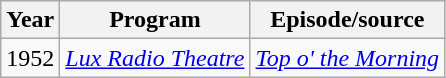<table class="wikitable">
<tr>
<th>Year</th>
<th>Program</th>
<th>Episode/source</th>
</tr>
<tr>
<td>1952</td>
<td><em><a href='#'>Lux Radio Theatre</a></em></td>
<td><em><a href='#'>Top o' the Morning</a></em></td>
</tr>
</table>
